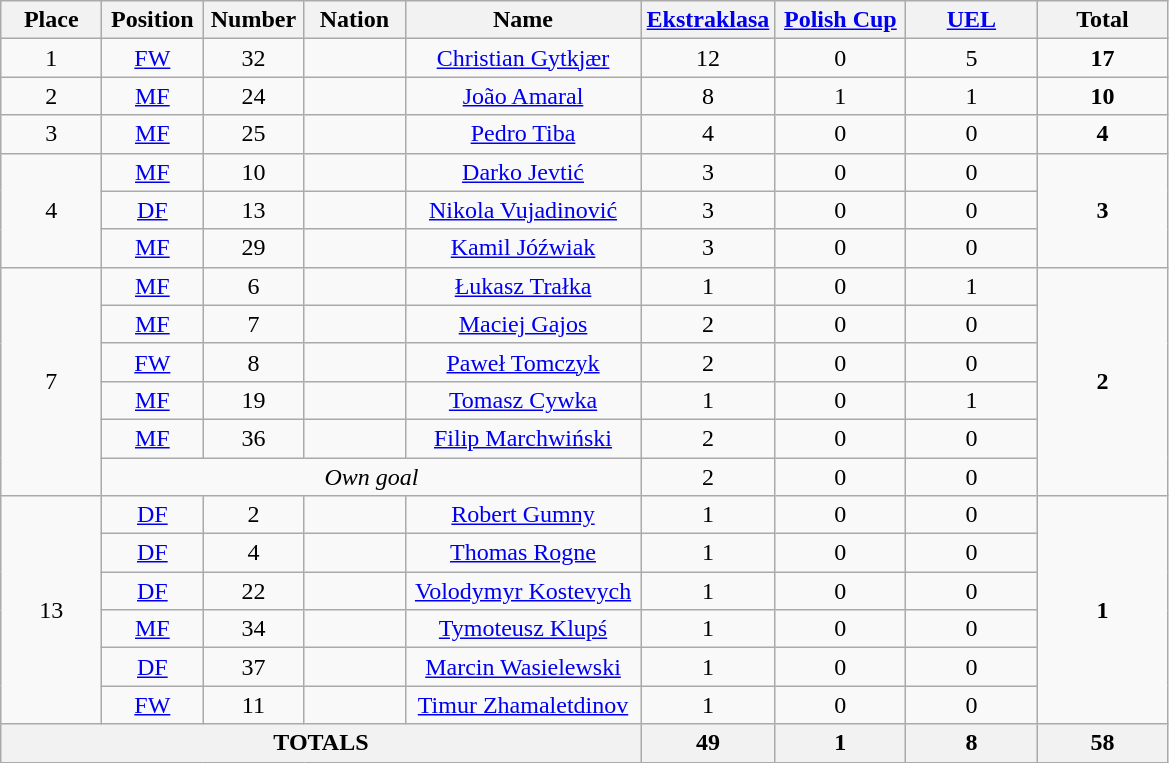<table class="wikitable" style="font-size: 100%; text-align: center;">
<tr>
<th width=60>Place</th>
<th width=60>Position</th>
<th width=60>Number</th>
<th width=60>Nation</th>
<th width=150>Name</th>
<th width=80><a href='#'>Ekstraklasa</a></th>
<th width=80><a href='#'>Polish Cup</a></th>
<th width=80><a href='#'>UEL</a></th>
<th width=80>Total</th>
</tr>
<tr>
<td rowspan="1">1</td>
<td><a href='#'>FW</a></td>
<td>32</td>
<td></td>
<td><a href='#'>Christian Gytkjær</a></td>
<td>12</td>
<td>0</td>
<td>5</td>
<td rowspan="1"><strong>17</strong></td>
</tr>
<tr>
<td rowspan="1">2</td>
<td><a href='#'>MF</a></td>
<td>24</td>
<td></td>
<td><a href='#'>João Amaral</a></td>
<td>8</td>
<td>1</td>
<td>1</td>
<td rowspan="1"><strong>10</strong></td>
</tr>
<tr>
<td rowspan="1">3</td>
<td><a href='#'>MF</a></td>
<td>25</td>
<td></td>
<td><a href='#'>Pedro Tiba</a></td>
<td>4</td>
<td>0</td>
<td>0</td>
<td rowspan="1"><strong>4</strong></td>
</tr>
<tr>
<td rowspan="3">4</td>
<td><a href='#'>MF</a></td>
<td>10</td>
<td></td>
<td><a href='#'>Darko Jevtić</a></td>
<td>3</td>
<td>0</td>
<td>0</td>
<td rowspan="3"><strong>3</strong></td>
</tr>
<tr>
<td><a href='#'>DF</a></td>
<td>13</td>
<td></td>
<td><a href='#'>Nikola Vujadinović</a></td>
<td>3</td>
<td>0</td>
<td>0</td>
</tr>
<tr>
<td><a href='#'>MF</a></td>
<td>29</td>
<td></td>
<td><a href='#'>Kamil Jóźwiak</a></td>
<td>3</td>
<td>0</td>
<td>0</td>
</tr>
<tr>
<td rowspan="6">7</td>
<td><a href='#'>MF</a></td>
<td>6</td>
<td></td>
<td><a href='#'>Łukasz Trałka</a></td>
<td>1</td>
<td>0</td>
<td>1</td>
<td rowspan="6"><strong>2</strong></td>
</tr>
<tr>
<td><a href='#'>MF</a></td>
<td>7</td>
<td></td>
<td><a href='#'>Maciej Gajos</a></td>
<td>2</td>
<td>0</td>
<td>0</td>
</tr>
<tr>
<td><a href='#'>FW</a></td>
<td>8</td>
<td></td>
<td><a href='#'>Paweł Tomczyk</a></td>
<td>2</td>
<td>0</td>
<td>0</td>
</tr>
<tr>
<td><a href='#'>MF</a></td>
<td>19</td>
<td></td>
<td><a href='#'>Tomasz Cywka</a></td>
<td>1</td>
<td>0</td>
<td>1</td>
</tr>
<tr>
<td><a href='#'>MF</a></td>
<td>36</td>
<td></td>
<td><a href='#'>Filip Marchwiński</a></td>
<td>2</td>
<td>0</td>
<td>0</td>
</tr>
<tr>
<td colspan=4><em>Own goal</em></td>
<td>2</td>
<td>0</td>
<td>0</td>
</tr>
<tr>
<td rowspan="6">13</td>
<td><a href='#'>DF</a></td>
<td>2</td>
<td></td>
<td><a href='#'>Robert Gumny</a></td>
<td>1</td>
<td>0</td>
<td>0</td>
<td rowspan="6"><strong>1</strong></td>
</tr>
<tr>
<td><a href='#'>DF</a></td>
<td>4</td>
<td></td>
<td><a href='#'>Thomas Rogne</a></td>
<td>1</td>
<td>0</td>
<td>0</td>
</tr>
<tr>
<td><a href='#'>DF</a></td>
<td>22</td>
<td></td>
<td><a href='#'>Volodymyr Kostevych</a></td>
<td>1</td>
<td>0</td>
<td>0</td>
</tr>
<tr>
<td><a href='#'>MF</a></td>
<td>34</td>
<td></td>
<td><a href='#'>Tymoteusz Klupś</a></td>
<td>1</td>
<td>0</td>
<td>0</td>
</tr>
<tr>
<td><a href='#'>DF</a></td>
<td>37</td>
<td></td>
<td><a href='#'>Marcin Wasielewski</a></td>
<td>1</td>
<td>0</td>
<td>0</td>
</tr>
<tr>
<td><a href='#'>FW</a></td>
<td>11</td>
<td></td>
<td><a href='#'>Timur Zhamaletdinov</a></td>
<td>1</td>
<td>0</td>
<td>0</td>
</tr>
<tr>
<th colspan="5">TOTALS</th>
<th>49</th>
<th>1</th>
<th>8</th>
<th>58</th>
</tr>
</table>
